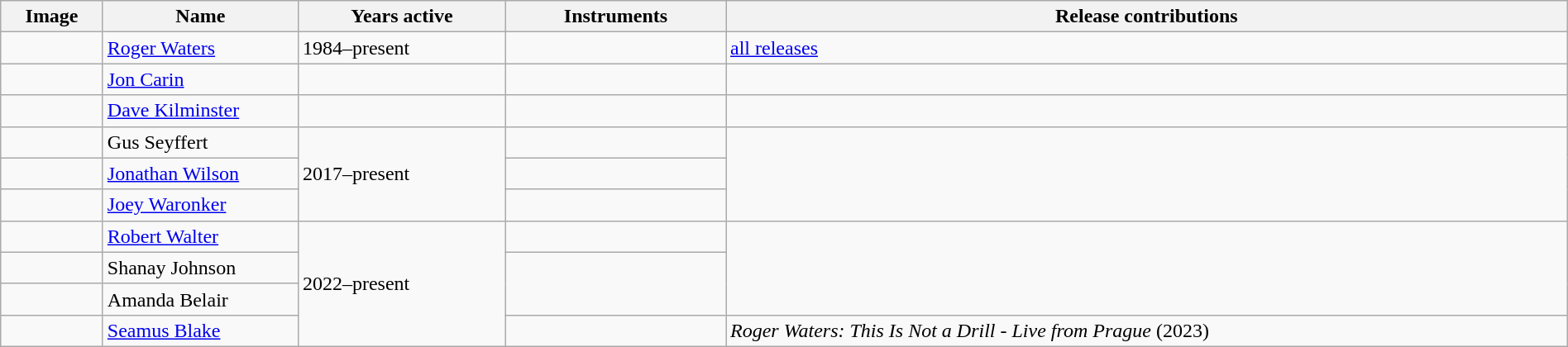<table class="wikitable" width="100%" border="1">
<tr>
<th width="75">Image</th>
<th width="150">Name</th>
<th width="160">Years active</th>
<th width="170">Instruments</th>
<th>Release contributions</th>
</tr>
<tr>
<td></td>
<td><a href='#'>Roger Waters</a></td>
<td>1984–present</td>
<td></td>
<td><a href='#'>all releases</a></td>
</tr>
<tr>
<td></td>
<td><a href='#'>Jon Carin</a></td>
<td></td>
<td><br></td>
<td></td>
</tr>
<tr>
<td></td>
<td><a href='#'>Dave Kilminster</a></td>
<td></td>
<td></td>
<td></td>
</tr>
<tr>
<td></td>
<td>Gus Seyffert</td>
<td rowspan="3">2017–present</td>
<td></td>
<td rowspan="3"></td>
</tr>
<tr>
<td></td>
<td><a href='#'>Jonathan Wilson</a></td>
<td></td>
</tr>
<tr>
<td></td>
<td><a href='#'>Joey Waronker</a></td>
<td></td>
</tr>
<tr>
<td></td>
<td><a href='#'>Robert Walter</a></td>
<td rowspan="4">2022–present</td>
<td></td>
<td rowspan="3"></td>
</tr>
<tr>
<td></td>
<td>Shanay Johnson</td>
<td rowspan="2"></td>
</tr>
<tr>
<td></td>
<td>Amanda Belair</td>
</tr>
<tr>
<td></td>
<td><a href='#'>Seamus Blake</a></td>
<td></td>
<td><em>Roger Waters: This Is Not a Drill - Live from Prague</em> (2023)</td>
</tr>
</table>
